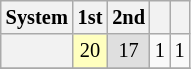<table class="wikitable" style="font-size:85%; text-align:center;">
<tr>
<th>System</th>
<th>1st</th>
<th>2nd</th>
<th></th>
<th></th>
</tr>
<tr>
<th></th>
<td style="background:#ffffbf;">20</td>
<td style="background:#dfdfdf;">17</td>
<td>1</td>
<td>1</td>
</tr>
<tr>
</tr>
</table>
